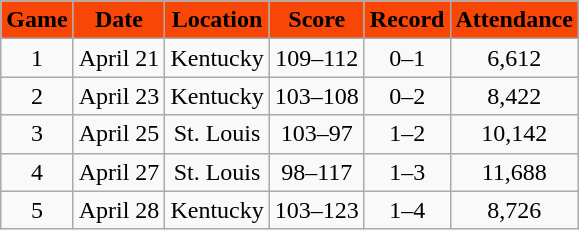<table class="wikitable" style="text-align:center">
<tr>
<th style="background:#F74606;">Game</th>
<th style="background:#F74606;">Date</th>
<th style="background:#F74606;">Location</th>
<th style="background:#F74606;">Score</th>
<th style="background:#F74606;">Record</th>
<th style="background:#F74606;">Attendance</th>
</tr>
<tr>
<td>1</td>
<td>April 21</td>
<td>Kentucky</td>
<td>109–112</td>
<td>0–1</td>
<td>6,612</td>
</tr>
<tr>
<td>2</td>
<td>April 23</td>
<td>Kentucky</td>
<td>103–108</td>
<td>0–2</td>
<td>8,422</td>
</tr>
<tr>
<td>3</td>
<td>April 25</td>
<td>St. Louis</td>
<td>103–97</td>
<td>1–2</td>
<td>10,142</td>
</tr>
<tr>
<td>4</td>
<td>April 27</td>
<td>St. Louis</td>
<td>98–117</td>
<td>1–3</td>
<td>11,688</td>
</tr>
<tr>
<td>5</td>
<td>April 28</td>
<td>Kentucky</td>
<td>103–123</td>
<td>1–4</td>
<td>8,726</td>
</tr>
</table>
